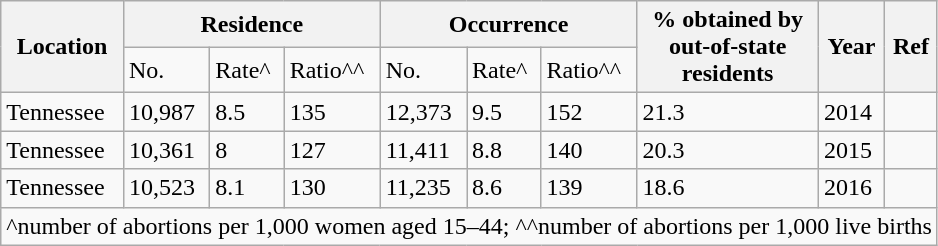<table class="wikitable">
<tr>
<th rowspan="2">Location</th>
<th colspan="3">Residence</th>
<th colspan="3">Occurrence</th>
<th rowspan="2">% obtained by<br>out-of-state<br>residents</th>
<th rowspan="2">Year</th>
<th rowspan="2">Ref</th>
</tr>
<tr>
<td>No.</td>
<td>Rate^</td>
<td>Ratio^^</td>
<td>No.</td>
<td>Rate^</td>
<td>Ratio^^</td>
</tr>
<tr>
<td>Tennessee</td>
<td>10,987</td>
<td>8.5</td>
<td>135</td>
<td>12,373</td>
<td>9.5</td>
<td>152</td>
<td>21.3</td>
<td>2014</td>
<td></td>
</tr>
<tr>
<td>Tennessee</td>
<td>10,361</td>
<td>8</td>
<td>127</td>
<td>11,411</td>
<td>8.8</td>
<td>140</td>
<td>20.3</td>
<td>2015</td>
<td></td>
</tr>
<tr>
<td>Tennessee</td>
<td>10,523</td>
<td>8.1</td>
<td>130</td>
<td>11,235</td>
<td>8.6</td>
<td>139</td>
<td>18.6</td>
<td>2016</td>
<td></td>
</tr>
<tr>
<td colspan="10">^number of abortions per 1,000 women aged 15–44; ^^number of abortions per 1,000 live births</td>
</tr>
</table>
